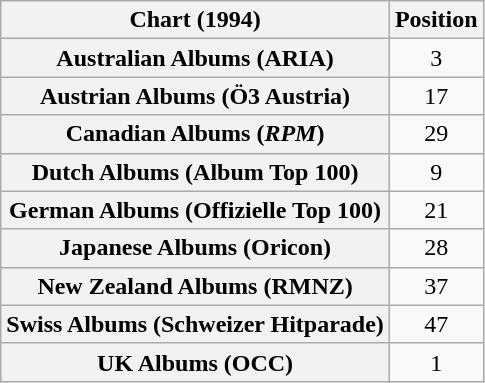<table class="wikitable sortable plainrowheaders" style="text-align:center;">
<tr>
<th scope="column">Chart (1994)</th>
<th scope="column">Position</th>
</tr>
<tr>
<th scope="row">Australian Albums (ARIA)</th>
<td>3</td>
</tr>
<tr>
<th scope="row">Austrian Albums (Ö3 Austria)</th>
<td>17</td>
</tr>
<tr>
<th scope="row">Canadian Albums (<em>RPM</em>)</th>
<td>29</td>
</tr>
<tr>
<th scope="row">Dutch Albums (Album Top 100)</th>
<td>9</td>
</tr>
<tr>
<th scope="row">German Albums (Offizielle Top 100)</th>
<td>21</td>
</tr>
<tr>
<th scope="row">Japanese Albums (Oricon)</th>
<td>28</td>
</tr>
<tr>
<th scope="row">New Zealand Albums (RMNZ)</th>
<td>37</td>
</tr>
<tr>
<th scope="row">Swiss Albums (Schweizer Hitparade)</th>
<td>47</td>
</tr>
<tr>
<th scope="row">UK Albums (OCC)</th>
<td>1</td>
</tr>
</table>
